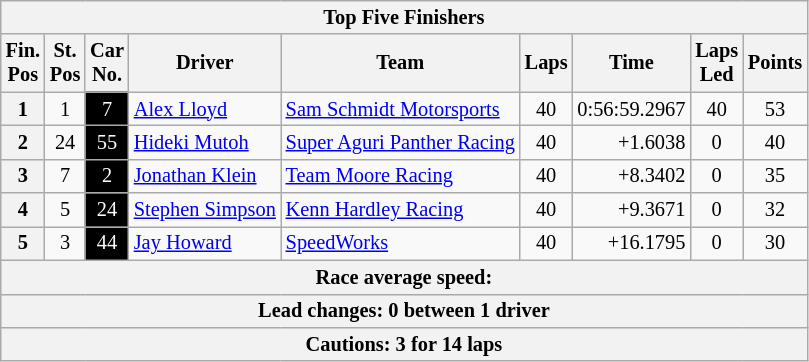<table class="wikitable" style="font-size:85%;">
<tr>
<th colspan=9>Top Five Finishers</th>
</tr>
<tr>
<th>Fin.<br>Pos</th>
<th>St.<br>Pos</th>
<th>Car<br>No.</th>
<th>Driver</th>
<th>Team</th>
<th>Laps</th>
<th>Time</th>
<th>Laps<br>Led</th>
<th>Points</th>
</tr>
<tr>
<th>1</th>
<td align=center>1</td>
<td style="background:#000000; color:white;" align=center>7</td>
<td> <a href='#'>Alex Lloyd</a></td>
<td><a href='#'>Sam Schmidt Motorsports</a></td>
<td align=center>40</td>
<td align=right>0:56:59.2967</td>
<td align=center>40</td>
<td align=center>53</td>
</tr>
<tr>
<th>2</th>
<td align=center>24</td>
<td style="background:#000000; color:white;" align=center>55</td>
<td> <a href='#'>Hideki Mutoh</a></td>
<td><a href='#'>Super Aguri Panther Racing</a></td>
<td align=center>40</td>
<td align=right>+1.6038</td>
<td align=center>0</td>
<td align=center>40</td>
</tr>
<tr>
<th>3</th>
<td align=center>7</td>
<td style="background:#000000; color:white;" align=center>2</td>
<td> <a href='#'>Jonathan Klein</a></td>
<td><a href='#'>Team Moore Racing</a></td>
<td align=center>40</td>
<td align=right>+8.3402</td>
<td align=center>0</td>
<td align=center>35</td>
</tr>
<tr>
<th>4</th>
<td align=center>5</td>
<td style="background:#000000; color:white;" align=center>24</td>
<td> <a href='#'>Stephen Simpson</a></td>
<td><a href='#'>Kenn Hardley Racing</a></td>
<td align=center>40</td>
<td align=right>+9.3671</td>
<td align=center>0</td>
<td align=center>32</td>
</tr>
<tr>
<th>5</th>
<td align=center>3</td>
<td style="background:#000000; color:white;" align=center>44</td>
<td> <a href='#'>Jay Howard</a></td>
<td><a href='#'>SpeedWorks</a></td>
<td align=center>40</td>
<td align=right>+16.1795</td>
<td align=center>0</td>
<td align=center>30</td>
</tr>
<tr>
<th colspan=9>Race average speed: </th>
</tr>
<tr>
<th colspan=9>Lead changes: 0 between 1 driver</th>
</tr>
<tr>
<th colspan=9>Cautions: 3 for 14 laps</th>
</tr>
</table>
